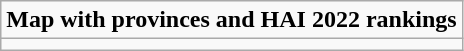<table role= "presentation" class="wikitable mw-collapsible mw-collapsed">
<tr>
<td><strong>Map with provinces and HAI 2022 rankings</strong></td>
</tr>
<tr>
<td></td>
</tr>
</table>
